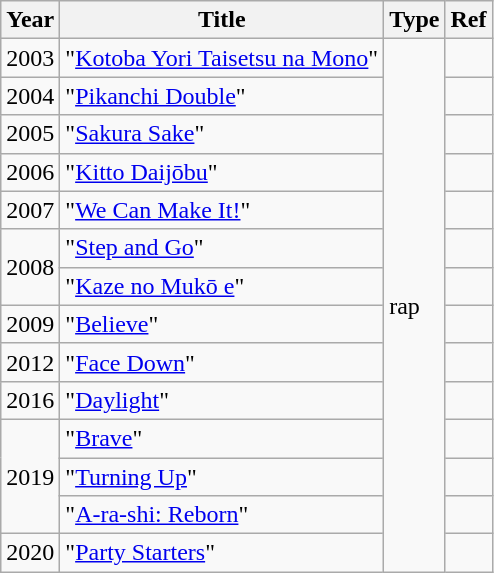<table class="wikitable sortable">
<tr>
<th>Year</th>
<th>Title</th>
<th>Type</th>
<th>Ref</th>
</tr>
<tr>
<td>2003</td>
<td>"<a href='#'>Kotoba Yori Taisetsu na Mono</a>"</td>
<td rowspan="14">rap</td>
<td></td>
</tr>
<tr>
<td>2004</td>
<td>"<a href='#'>Pikanchi Double</a>"</td>
<td></td>
</tr>
<tr>
<td>2005</td>
<td>"<a href='#'>Sakura Sake</a>"</td>
<td></td>
</tr>
<tr>
<td>2006</td>
<td>"<a href='#'>Kitto Daijōbu</a>"</td>
<td></td>
</tr>
<tr>
<td>2007</td>
<td>"<a href='#'>We Can Make It!</a>"</td>
<td></td>
</tr>
<tr>
<td rowspan="2">2008</td>
<td>"<a href='#'>Step and Go</a>"</td>
<td></td>
</tr>
<tr>
<td>"<a href='#'>Kaze no Mukō e</a>"</td>
<td></td>
</tr>
<tr>
<td>2009</td>
<td>"<a href='#'>Believe</a>"</td>
<td></td>
</tr>
<tr>
<td>2012</td>
<td>"<a href='#'>Face Down</a>"</td>
<td></td>
</tr>
<tr>
<td>2016</td>
<td>"<a href='#'>Daylight</a>"</td>
<td></td>
</tr>
<tr>
<td rowspan="3">2019</td>
<td>"<a href='#'>Brave</a>"</td>
<td></td>
</tr>
<tr>
<td>"<a href='#'>Turning Up</a>"</td>
<td></td>
</tr>
<tr>
<td>"<a href='#'>A-ra-shi: Reborn</a>"</td>
<td></td>
</tr>
<tr>
<td>2020</td>
<td>"<a href='#'>Party Starters</a>"</td>
<td></td>
</tr>
</table>
